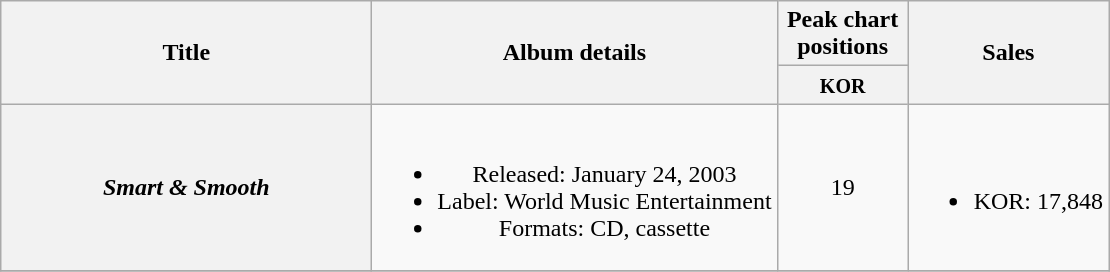<table class="wikitable plainrowheaders" style="text-align:center;">
<tr>
<th scope="col" rowspan="2" style="width:15em;">Title</th>
<th scope="col" rowspan="2">Album details</th>
<th scope="col" colspan="1" style="width:5em;">Peak chart positions</th>
<th scope="col" rowspan="2">Sales</th>
</tr>
<tr>
<th><small>KOR</small><br></th>
</tr>
<tr>
<th scope="row"><em>Smart & Smooth</em></th>
<td><br><ul><li>Released: January 24, 2003</li><li>Label: World Music Entertainment</li><li>Formats: CD, cassette</li></ul></td>
<td>19</td>
<td><br><ul><li>KOR: 17,848</li></ul></td>
</tr>
<tr>
</tr>
</table>
